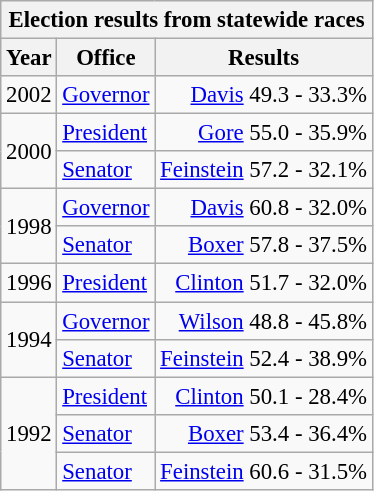<table class="wikitable" style="font-size:95%;">
<tr>
<th colspan="3">Election results from statewide races</th>
</tr>
<tr>
<th>Year</th>
<th>Office</th>
<th>Results</th>
</tr>
<tr>
<td rowspan=1>2002</td>
<td><a href='#'>Governor</a></td>
<td align="right" ><a href='#'>Davis</a> 49.3 - 33.3%</td>
</tr>
<tr>
<td rowspan=2>2000</td>
<td><a href='#'>President</a></td>
<td align="right" ><a href='#'>Gore</a> 55.0 - 35.9%</td>
</tr>
<tr>
<td><a href='#'>Senator</a></td>
<td align="right" ><a href='#'>Feinstein</a> 57.2 - 32.1%</td>
</tr>
<tr>
<td rowspan=2>1998</td>
<td><a href='#'>Governor</a></td>
<td align="right" ><a href='#'>Davis</a> 60.8 - 32.0%</td>
</tr>
<tr>
<td><a href='#'>Senator</a></td>
<td align="right" ><a href='#'>Boxer</a> 57.8 - 37.5%</td>
</tr>
<tr>
<td rowspan=1>1996</td>
<td><a href='#'>President</a></td>
<td align="right" ><a href='#'>Clinton</a> 51.7 - 32.0%</td>
</tr>
<tr>
<td rowspan=2>1994</td>
<td><a href='#'>Governor</a></td>
<td align="right" ><a href='#'>Wilson</a> 48.8 - 45.8%</td>
</tr>
<tr>
<td><a href='#'>Senator</a></td>
<td align="right" ><a href='#'>Feinstein</a> 52.4 - 38.9%</td>
</tr>
<tr>
<td rowspan=3>1992</td>
<td><a href='#'>President</a></td>
<td align="right" ><a href='#'>Clinton</a> 50.1 - 28.4%</td>
</tr>
<tr>
<td><a href='#'>Senator</a></td>
<td align="right" ><a href='#'>Boxer</a> 53.4 - 36.4%</td>
</tr>
<tr>
<td><a href='#'>Senator</a></td>
<td align="right" ><a href='#'>Feinstein</a> 60.6 - 31.5%</td>
</tr>
</table>
